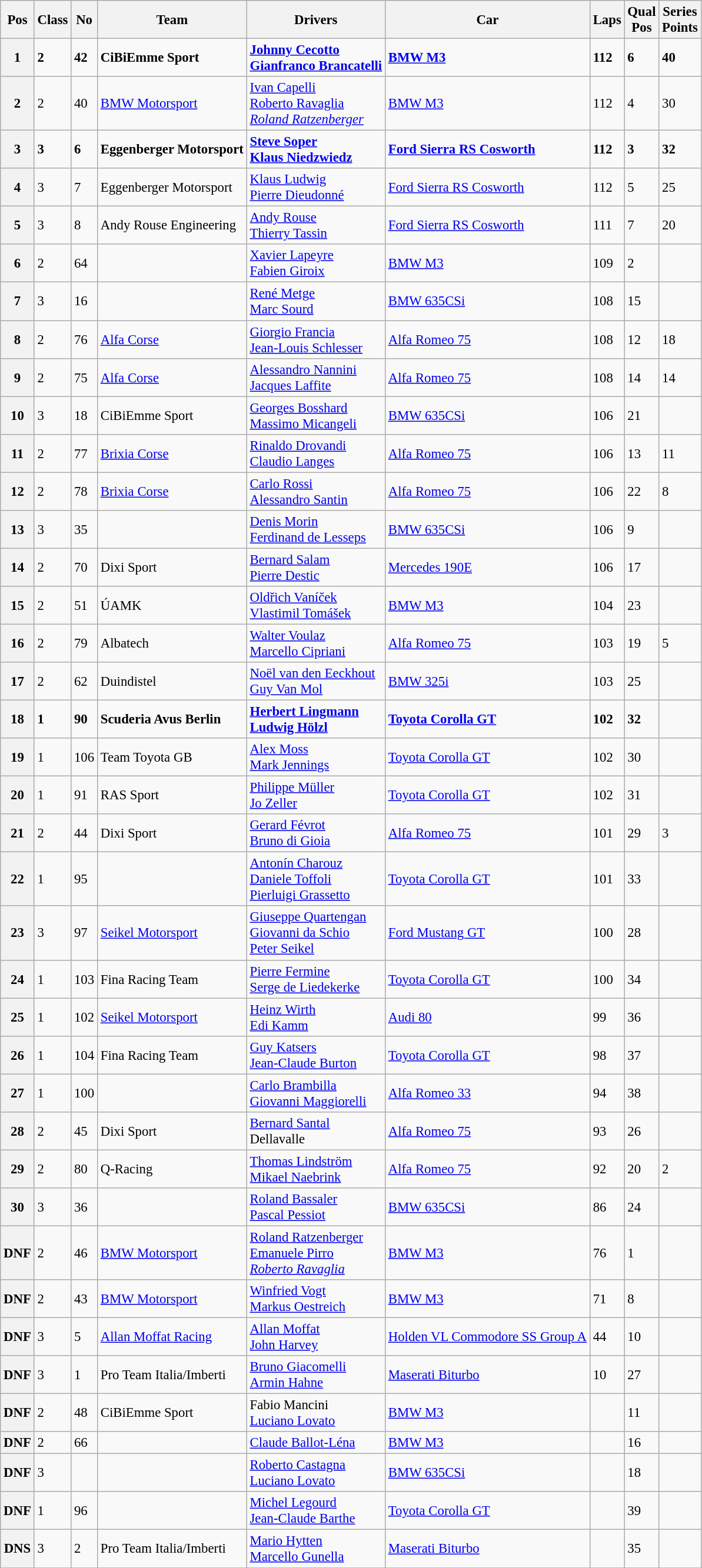<table class="wikitable sortable" style="font-size: 95%;">
<tr>
<th>Pos</th>
<th>Class</th>
<th>No</th>
<th>Team</th>
<th>Drivers</th>
<th>Car</th>
<th>Laps</th>
<th>Qual<br>Pos</th>
<th>Series<br>Points</th>
</tr>
<tr style="font-weight:bold">
<th>1</th>
<td>2</td>
<td>42</td>
<td> CiBiEmme Sport</td>
<td> <a href='#'>Johnny Cecotto</a><br> <a href='#'>Gianfranco Brancatelli</a></td>
<td><a href='#'>BMW M3</a></td>
<td>112</td>
<td>6</td>
<td>40</td>
</tr>
<tr>
<th>2</th>
<td>2</td>
<td>40</td>
<td> <a href='#'>BMW Motorsport</a></td>
<td> <a href='#'>Ivan Capelli</a><br> <a href='#'>Roberto Ravaglia</a><br> <em><a href='#'>Roland Ratzenberger</a></em></td>
<td><a href='#'>BMW M3</a></td>
<td>112</td>
<td>4</td>
<td>30</td>
</tr>
<tr style="font-weight:bold">
<th>3</th>
<td>3</td>
<td>6</td>
<td> Eggenberger Motorsport</td>
<td> <a href='#'>Steve Soper</a><br> <a href='#'>Klaus Niedzwiedz</a></td>
<td><a href='#'>Ford Sierra RS Cosworth</a></td>
<td>112</td>
<td>3</td>
<td>32</td>
</tr>
<tr>
<th>4</th>
<td>3</td>
<td>7</td>
<td> Eggenberger Motorsport</td>
<td> <a href='#'>Klaus Ludwig</a><br> <a href='#'>Pierre Dieudonné</a></td>
<td><a href='#'>Ford Sierra RS Cosworth</a></td>
<td>112</td>
<td>5</td>
<td>25</td>
</tr>
<tr>
<th>5</th>
<td>3</td>
<td>8</td>
<td> Andy Rouse Engineering</td>
<td> <a href='#'>Andy Rouse</a><br> <a href='#'>Thierry Tassin</a></td>
<td><a href='#'>Ford Sierra RS Cosworth</a></td>
<td>111</td>
<td>7</td>
<td>20</td>
</tr>
<tr>
<th>6</th>
<td>2</td>
<td>64</td>
<td></td>
<td> <a href='#'>Xavier Lapeyre</a><br> <a href='#'>Fabien Giroix</a></td>
<td><a href='#'>BMW M3</a></td>
<td>109</td>
<td>2</td>
<td></td>
</tr>
<tr>
<th>7</th>
<td>3</td>
<td>16</td>
<td></td>
<td> <a href='#'>René Metge</a><br> <a href='#'>Marc Sourd</a></td>
<td><a href='#'>BMW 635CSi</a></td>
<td>108</td>
<td>15</td>
<td></td>
</tr>
<tr>
<th>8</th>
<td>2</td>
<td>76</td>
<td> <a href='#'>Alfa Corse</a></td>
<td> <a href='#'>Giorgio Francia</a><br> <a href='#'>Jean-Louis Schlesser</a></td>
<td><a href='#'>Alfa Romeo 75</a></td>
<td>108</td>
<td>12</td>
<td>18</td>
</tr>
<tr>
<th>9</th>
<td>2</td>
<td>75</td>
<td> <a href='#'>Alfa Corse</a></td>
<td> <a href='#'>Alessandro Nannini</a><br> <a href='#'>Jacques Laffite</a></td>
<td><a href='#'>Alfa Romeo 75</a></td>
<td>108</td>
<td>14</td>
<td>14</td>
</tr>
<tr>
<th>10</th>
<td>3</td>
<td>18</td>
<td> CiBiEmme Sport</td>
<td> <a href='#'>Georges Bosshard</a><br> <a href='#'>Massimo Micangeli</a></td>
<td><a href='#'>BMW 635CSi</a></td>
<td>106</td>
<td>21</td>
<td></td>
</tr>
<tr>
<th>11</th>
<td>2</td>
<td>77</td>
<td> <a href='#'>Brixia Corse</a></td>
<td> <a href='#'>Rinaldo Drovandi</a><br> <a href='#'>Claudio Langes</a></td>
<td><a href='#'>Alfa Romeo 75</a></td>
<td>106</td>
<td>13</td>
<td>11</td>
</tr>
<tr>
<th>12</th>
<td>2</td>
<td>78</td>
<td> <a href='#'>Brixia Corse</a></td>
<td> <a href='#'>Carlo Rossi</a><br> <a href='#'>Alessandro Santin</a></td>
<td><a href='#'>Alfa Romeo 75</a></td>
<td>106</td>
<td>22</td>
<td>8</td>
</tr>
<tr>
<th>13</th>
<td>3</td>
<td>35</td>
<td></td>
<td> <a href='#'>Denis Morin</a> <br> <a href='#'>Ferdinand de Lesseps</a></td>
<td><a href='#'>BMW 635CSi</a></td>
<td>106</td>
<td>9</td>
<td></td>
</tr>
<tr>
<th>14</th>
<td>2</td>
<td>70</td>
<td>Dixi Sport</td>
<td> <a href='#'>Bernard Salam</a> <br> <a href='#'>Pierre Destic</a></td>
<td><a href='#'>Mercedes 190E</a></td>
<td>106</td>
<td>17</td>
<td></td>
</tr>
<tr>
<th>15</th>
<td>2</td>
<td>51</td>
<td>ÚAMK</td>
<td> <a href='#'>Oldřich Vaníček</a> <br> <a href='#'>Vlastimil Tomášek</a></td>
<td><a href='#'>BMW M3</a></td>
<td>104</td>
<td>23</td>
<td></td>
</tr>
<tr>
<th>16</th>
<td>2</td>
<td>79</td>
<td> Albatech</td>
<td> <a href='#'>Walter Voulaz</a><br> <a href='#'>Marcello Cipriani</a></td>
<td><a href='#'>Alfa Romeo 75</a></td>
<td>103</td>
<td>19</td>
<td>5</td>
</tr>
<tr>
<th>17</th>
<td>2</td>
<td>62</td>
<td>Duindistel</td>
<td> <a href='#'>Noël van den Eeckhout</a><br> <a href='#'>Guy Van Mol</a></td>
<td><a href='#'>BMW 325i</a></td>
<td>103</td>
<td>25</td>
<td></td>
</tr>
<tr style="font-weight:bold">
<th>18</th>
<td>1</td>
<td>90</td>
<td> Scuderia Avus Berlin</td>
<td> <a href='#'>Herbert Lingmann</a><br> <a href='#'>Ludwig Hölzl</a></td>
<td><a href='#'>Toyota Corolla GT</a></td>
<td>102</td>
<td>32</td>
<td></td>
</tr>
<tr>
<th>19</th>
<td>1</td>
<td>106</td>
<td> Team Toyota GB</td>
<td> <a href='#'>Alex Moss</a><br> <a href='#'>Mark Jennings</a></td>
<td><a href='#'>Toyota Corolla GT</a></td>
<td>102</td>
<td>30</td>
<td></td>
</tr>
<tr>
<th>20</th>
<td>1</td>
<td>91</td>
<td>RAS Sport</td>
<td> <a href='#'>Philippe Müller</a><br> <a href='#'>Jo Zeller</a></td>
<td><a href='#'>Toyota Corolla GT</a></td>
<td>102</td>
<td>31</td>
<td></td>
</tr>
<tr>
<th>21</th>
<td>2</td>
<td>44</td>
<td>Dixi Sport</td>
<td> <a href='#'>Gerard Févrot</a><br> <a href='#'>Bruno di Gioia</a></td>
<td><a href='#'>Alfa Romeo 75</a></td>
<td>101</td>
<td>29</td>
<td>3</td>
</tr>
<tr>
<th>22</th>
<td>1</td>
<td>95</td>
<td></td>
<td> <a href='#'>Antonín Charouz</a><br> <a href='#'>Daniele Toffoli</a><br> <a href='#'>Pierluigi Grassetto</a></td>
<td><a href='#'>Toyota Corolla GT</a></td>
<td>101</td>
<td>33</td>
<td></td>
</tr>
<tr>
<th>23</th>
<td>3</td>
<td>97</td>
<td> <a href='#'>Seikel Motorsport</a></td>
<td> <a href='#'>Giuseppe Quartengan</a><br> <a href='#'>Giovanni da Schio</a><br> <a href='#'>Peter Seikel</a></td>
<td><a href='#'>Ford Mustang GT</a></td>
<td>100</td>
<td>28</td>
<td></td>
</tr>
<tr>
<th>24</th>
<td>1</td>
<td>103</td>
<td>Fina Racing Team</td>
<td> <a href='#'>Pierre Fermine</a><br> <a href='#'>Serge de Liedekerke</a></td>
<td><a href='#'>Toyota Corolla GT</a></td>
<td>100</td>
<td>34</td>
<td></td>
</tr>
<tr>
<th>25</th>
<td>1</td>
<td>102</td>
<td> <a href='#'>Seikel Motorsport</a></td>
<td> <a href='#'>Heinz Wirth</a><br> <a href='#'>Edi Kamm</a></td>
<td><a href='#'>Audi 80</a></td>
<td>99</td>
<td>36</td>
<td></td>
</tr>
<tr>
<th>26</th>
<td>1</td>
<td>104</td>
<td>Fina Racing Team</td>
<td> <a href='#'>Guy Katsers</a><br> <a href='#'>Jean-Claude Burton</a></td>
<td><a href='#'>Toyota Corolla GT</a></td>
<td>98</td>
<td>37</td>
<td></td>
</tr>
<tr>
<th>27</th>
<td>1</td>
<td>100</td>
<td></td>
<td> <a href='#'>Carlo Brambilla</a><br> <a href='#'>Giovanni Maggiorelli</a></td>
<td><a href='#'>Alfa Romeo 33</a></td>
<td>94</td>
<td>38</td>
<td></td>
</tr>
<tr>
<th>28</th>
<td>2</td>
<td>45</td>
<td>Dixi Sport</td>
<td> <a href='#'>Bernard Santal</a><br> Dellavalle</td>
<td><a href='#'>Alfa Romeo 75</a></td>
<td>93</td>
<td>26</td>
<td></td>
</tr>
<tr>
<th>29</th>
<td>2</td>
<td>80</td>
<td> Q-Racing</td>
<td> <a href='#'>Thomas Lindström</a><br> <a href='#'>Mikael Naebrink</a></td>
<td><a href='#'>Alfa Romeo 75</a></td>
<td>92</td>
<td>20</td>
<td>2</td>
</tr>
<tr>
<th>30</th>
<td>3</td>
<td>36</td>
<td></td>
<td> <a href='#'>Roland Bassaler</a><br> <a href='#'>Pascal Pessiot</a></td>
<td><a href='#'>BMW 635CSi</a></td>
<td>86</td>
<td>24</td>
<td></td>
</tr>
<tr>
<th>DNF</th>
<td>2</td>
<td>46</td>
<td> <a href='#'>BMW Motorsport</a></td>
<td> <a href='#'>Roland Ratzenberger</a><br> <a href='#'>Emanuele Pirro</a><br> <em><a href='#'>Roberto Ravaglia</a></em></td>
<td><a href='#'>BMW M3</a></td>
<td>76</td>
<td>1</td>
<td></td>
</tr>
<tr>
<th>DNF</th>
<td>2</td>
<td>43</td>
<td> <a href='#'>BMW Motorsport</a></td>
<td> <a href='#'>Winfried Vogt</a><br> <a href='#'>Markus Oestreich</a></td>
<td><a href='#'>BMW M3</a></td>
<td>71</td>
<td>8</td>
<td></td>
</tr>
<tr>
<th>DNF</th>
<td>3</td>
<td>5</td>
<td> <a href='#'>Allan Moffat Racing</a></td>
<td> <a href='#'>Allan Moffat</a><br> <a href='#'>John Harvey</a></td>
<td><a href='#'>Holden VL Commodore SS Group A</a></td>
<td>44</td>
<td>10</td>
<td></td>
</tr>
<tr>
<th>DNF</th>
<td>3</td>
<td>1</td>
<td> Pro Team Italia/Imberti</td>
<td> <a href='#'>Bruno Giacomelli</a><br> <a href='#'>Armin Hahne</a></td>
<td><a href='#'>Maserati Biturbo</a></td>
<td>10</td>
<td>27</td>
<td></td>
</tr>
<tr>
<th>DNF</th>
<td>2</td>
<td>48</td>
<td> CiBiEmme Sport</td>
<td> Fabio Mancini<br> <a href='#'>Luciano Lovato</a></td>
<td><a href='#'>BMW M3</a></td>
<td></td>
<td>11</td>
<td></td>
</tr>
<tr>
<th>DNF</th>
<td>2</td>
<td>66</td>
<td></td>
<td> <a href='#'>Claude Ballot-Léna</a></td>
<td><a href='#'>BMW M3</a></td>
<td></td>
<td>16</td>
<td></td>
</tr>
<tr>
<th>DNF</th>
<td>3</td>
<td></td>
<td></td>
<td> <a href='#'>Roberto Castagna</a><br> <a href='#'>Luciano Lovato</a></td>
<td><a href='#'>BMW 635CSi</a></td>
<td></td>
<td>18</td>
<td></td>
</tr>
<tr>
<th>DNF</th>
<td>1</td>
<td>96</td>
<td></td>
<td> <a href='#'>Michel Legourd</a><br> <a href='#'>Jean-Claude Barthe</a></td>
<td><a href='#'>Toyota Corolla GT</a></td>
<td></td>
<td>39</td>
<td></td>
</tr>
<tr>
<th>DNS</th>
<td>3</td>
<td>2</td>
<td> Pro Team Italia/Imberti</td>
<td> <a href='#'>Mario Hytten</a><br> <a href='#'>Marcello Gunella</a></td>
<td><a href='#'>Maserati Biturbo</a></td>
<td></td>
<td>35</td>
<td></td>
</tr>
<tr>
</tr>
</table>
